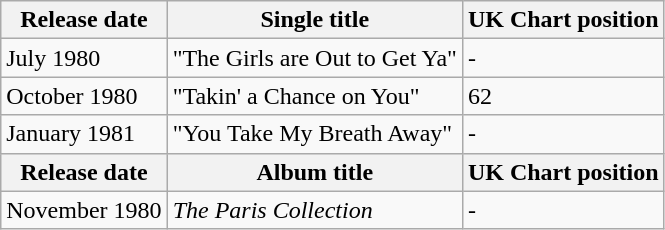<table class="wikitable">
<tr>
<th>Release date</th>
<th>Single title</th>
<th>UK Chart position</th>
</tr>
<tr>
<td>July 1980</td>
<td>"The Girls are Out to Get Ya"</td>
<td>-</td>
</tr>
<tr>
<td>October 1980</td>
<td>"Takin' a Chance on You"</td>
<td>62</td>
</tr>
<tr>
<td>January 1981</td>
<td>"You Take My Breath Away"</td>
<td>-</td>
</tr>
<tr>
<th>Release date</th>
<th>Album title</th>
<th>UK Chart position</th>
</tr>
<tr>
<td>November 1980</td>
<td><em>The Paris Collection</em></td>
<td>-</td>
</tr>
</table>
